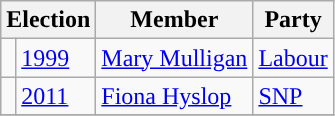<table class="wikitable">
<tr>
<th colspan="2">Election</th>
<th>Member</th>
<th>Party</th>
</tr>
<tr>
<td style="background-color: "></td>
<td><a href='#'>1999</a></td>
<td><a href='#'>Mary Mulligan</a></td>
<td><a href='#'>Labour</a></td>
</tr>
<tr>
<td style="background-color: "></td>
<td><a href='#'>2011</a></td>
<td><a href='#'>Fiona Hyslop</a></td>
<td><a href='#'>SNP</a></td>
</tr>
<tr>
</tr>
</table>
